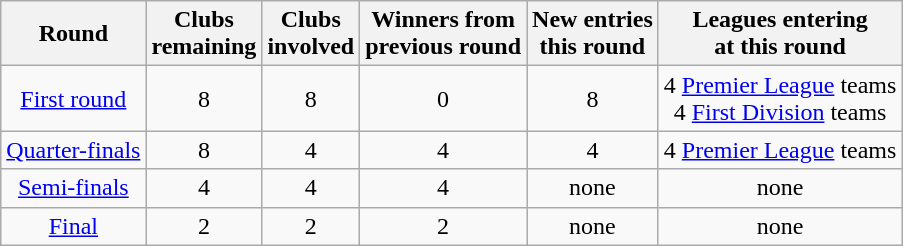<table class="wikitable" style="text-align:center">
<tr>
<th>Round</th>
<th>Clubs<br>remaining</th>
<th>Clubs<br>involved</th>
<th>Winners from<br>previous round</th>
<th>New entries<br>this round</th>
<th>Leagues entering<br>at this round</th>
</tr>
<tr>
<td><a href='#'>First round</a></td>
<td>8</td>
<td>8</td>
<td>0</td>
<td>8</td>
<td>4 <a href='#'>Premier League</a> teams <br> 4 <a href='#'>First Division</a> teams</td>
</tr>
<tr>
<td><a href='#'>Quarter-finals</a></td>
<td>8</td>
<td>4</td>
<td>4</td>
<td>4</td>
<td>4 <a href='#'>Premier League</a> teams</td>
</tr>
<tr>
<td><a href='#'>Semi-finals</a></td>
<td>4</td>
<td>4</td>
<td>4</td>
<td>none</td>
<td>none</td>
</tr>
<tr>
<td><a href='#'>Final</a></td>
<td>2</td>
<td>2</td>
<td>2</td>
<td>none</td>
<td>none</td>
</tr>
</table>
